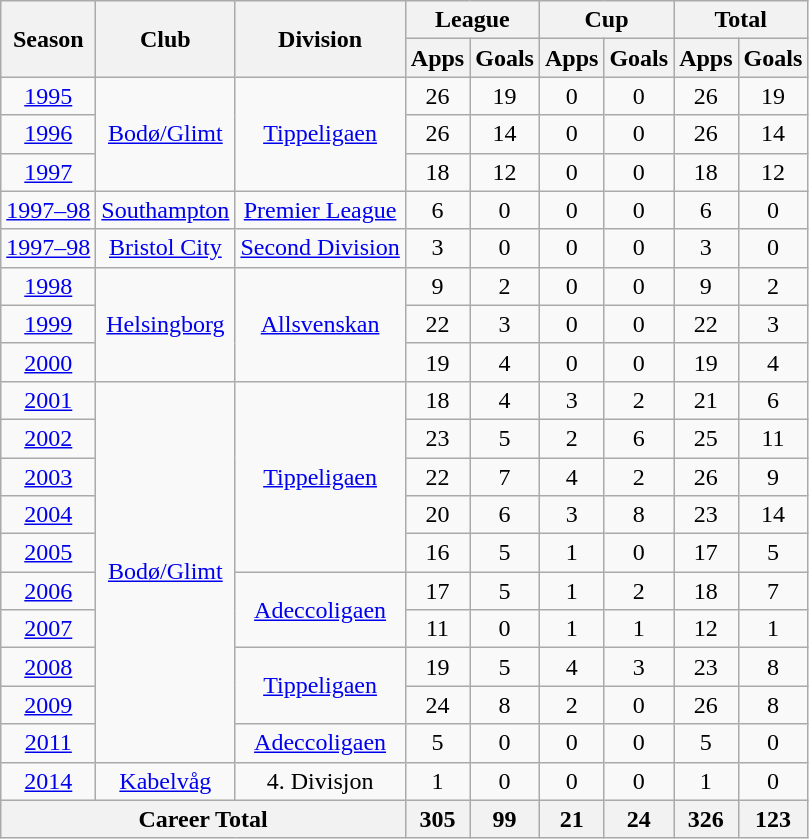<table class="wikitable" style="text-align: center;">
<tr>
<th rowspan="2">Season</th>
<th rowspan="2">Club</th>
<th rowspan="2">Division</th>
<th colspan="2">League</th>
<th colspan="2">Cup</th>
<th colspan="2">Total</th>
</tr>
<tr>
<th>Apps</th>
<th>Goals</th>
<th>Apps</th>
<th>Goals</th>
<th>Apps</th>
<th>Goals</th>
</tr>
<tr>
<td><a href='#'>1995</a></td>
<td rowspan="3" valign="center"><a href='#'>Bodø/Glimt</a></td>
<td rowspan="3" valign="center"><a href='#'>Tippeligaen</a></td>
<td>26</td>
<td>19</td>
<td>0</td>
<td>0</td>
<td>26</td>
<td>19</td>
</tr>
<tr>
<td><a href='#'>1996</a></td>
<td>26</td>
<td>14</td>
<td>0</td>
<td>0</td>
<td>26</td>
<td>14</td>
</tr>
<tr>
<td><a href='#'>1997</a></td>
<td>18</td>
<td>12</td>
<td>0</td>
<td>0</td>
<td>18</td>
<td>12</td>
</tr>
<tr>
<td><a href='#'>1997–98</a></td>
<td rowspan="1" valign="center"><a href='#'>Southampton</a></td>
<td rowspan="1" valign="center"><a href='#'>Premier League</a></td>
<td>6</td>
<td>0</td>
<td>0</td>
<td>0</td>
<td>6</td>
<td>0</td>
</tr>
<tr>
<td><a href='#'>1997–98</a></td>
<td rowspan="1" valign="center"><a href='#'>Bristol City</a></td>
<td rowspan="1" valign="center"><a href='#'>Second Division</a></td>
<td>3</td>
<td>0</td>
<td>0</td>
<td>0</td>
<td>3</td>
<td>0</td>
</tr>
<tr>
<td><a href='#'>1998</a></td>
<td rowspan="3" valign="center"><a href='#'>Helsingborg</a></td>
<td rowspan="3" valign="center"><a href='#'>Allsvenskan</a></td>
<td>9</td>
<td>2</td>
<td>0</td>
<td>0</td>
<td>9</td>
<td>2</td>
</tr>
<tr>
<td><a href='#'>1999</a></td>
<td>22</td>
<td>3</td>
<td>0</td>
<td>0</td>
<td>22</td>
<td>3</td>
</tr>
<tr>
<td><a href='#'>2000</a></td>
<td>19</td>
<td>4</td>
<td>0</td>
<td>0</td>
<td>19</td>
<td>4</td>
</tr>
<tr>
<td><a href='#'>2001</a></td>
<td rowspan="10" valign="center"><a href='#'>Bodø/Glimt</a></td>
<td rowspan="5" valign="center"><a href='#'>Tippeligaen</a></td>
<td>18</td>
<td>4</td>
<td>3</td>
<td>2</td>
<td>21</td>
<td>6</td>
</tr>
<tr>
<td><a href='#'>2002</a></td>
<td>23</td>
<td>5</td>
<td>2</td>
<td>6</td>
<td>25</td>
<td>11</td>
</tr>
<tr>
<td><a href='#'>2003</a></td>
<td>22</td>
<td>7</td>
<td>4</td>
<td>2</td>
<td>26</td>
<td>9</td>
</tr>
<tr>
<td><a href='#'>2004</a></td>
<td>20</td>
<td>6</td>
<td>3</td>
<td>8</td>
<td>23</td>
<td>14</td>
</tr>
<tr>
<td><a href='#'>2005</a></td>
<td>16</td>
<td>5</td>
<td>1</td>
<td>0</td>
<td>17</td>
<td>5</td>
</tr>
<tr>
<td><a href='#'>2006</a></td>
<td rowspan="2" valign="center"><a href='#'>Adeccoligaen</a></td>
<td>17</td>
<td>5</td>
<td>1</td>
<td>2</td>
<td>18</td>
<td>7</td>
</tr>
<tr>
<td><a href='#'>2007</a></td>
<td>11</td>
<td>0</td>
<td>1</td>
<td>1</td>
<td>12</td>
<td>1</td>
</tr>
<tr>
<td><a href='#'>2008</a></td>
<td rowspan="2" valign="center"><a href='#'>Tippeligaen</a></td>
<td>19</td>
<td>5</td>
<td>4</td>
<td>3</td>
<td>23</td>
<td>8</td>
</tr>
<tr>
<td><a href='#'>2009</a></td>
<td>24</td>
<td>8</td>
<td>2</td>
<td>0</td>
<td>26</td>
<td>8</td>
</tr>
<tr>
<td><a href='#'>2011</a></td>
<td><a href='#'>Adeccoligaen</a></td>
<td>5</td>
<td>0</td>
<td>0</td>
<td>0</td>
<td>5</td>
<td>0</td>
</tr>
<tr>
<td><a href='#'>2014</a></td>
<td rowspan="1" valign="center"><a href='#'>Kabelvåg</a></td>
<td rowspan="1" valign="center">4. Divisjon</td>
<td>1</td>
<td>0</td>
<td>0</td>
<td>0</td>
<td>1</td>
<td>0</td>
</tr>
<tr>
<th colspan="3">Career Total</th>
<th>305</th>
<th>99</th>
<th>21</th>
<th>24</th>
<th>326</th>
<th>123</th>
</tr>
</table>
